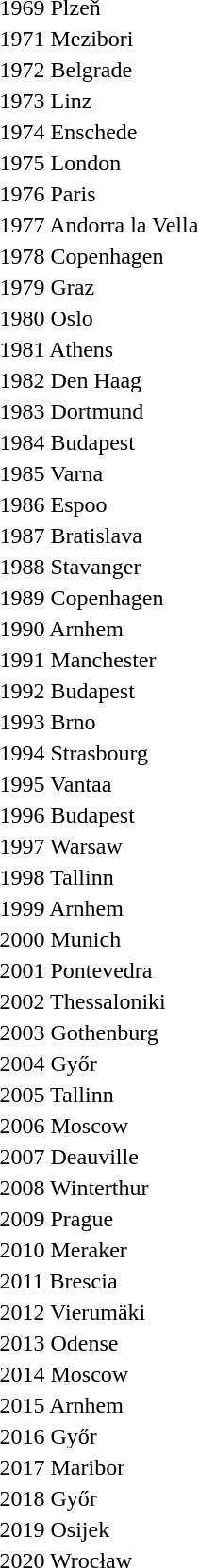<table>
<tr>
<td>1969 Plzeň</td>
<td></td>
<td></td>
<td></td>
</tr>
<tr>
<td>1971 Mezibori</td>
<td></td>
<td></td>
<td></td>
</tr>
<tr>
<td>1972 Belgrade</td>
<td></td>
<td></td>
<td></td>
</tr>
<tr>
<td>1973 Linz</td>
<td></td>
<td></td>
<td></td>
</tr>
<tr>
<td>1974 Enschede</td>
<td></td>
<td></td>
<td></td>
</tr>
<tr>
<td>1975 London</td>
<td></td>
<td></td>
<td></td>
</tr>
<tr>
<td>1976 Paris</td>
<td></td>
<td></td>
<td></td>
</tr>
<tr>
<td>1977 Andorra la Vella</td>
<td></td>
<td></td>
<td></td>
</tr>
<tr>
<td>1978 Copenhagen</td>
<td></td>
<td></td>
<td></td>
</tr>
<tr>
<td>1979 Graz</td>
<td></td>
<td></td>
<td></td>
</tr>
<tr>
<td>1980 Oslo</td>
<td></td>
<td></td>
<td></td>
</tr>
<tr>
<td>1981 Athens</td>
<td></td>
<td></td>
<td></td>
</tr>
<tr>
<td>1982 Den Haag</td>
<td></td>
<td></td>
<td></td>
</tr>
<tr>
<td>1983 Dortmund</td>
<td></td>
<td></td>
<td></td>
</tr>
<tr>
<td>1984 Budapest</td>
<td></td>
<td></td>
<td></td>
</tr>
<tr>
<td>1985 Varna</td>
<td></td>
<td></td>
<td></td>
</tr>
<tr>
<td>1986 Espoo</td>
<td></td>
<td></td>
<td></td>
</tr>
<tr>
<td>1987 Bratislava</td>
<td></td>
<td></td>
<td></td>
</tr>
<tr>
<td>1988 Stavanger</td>
<td></td>
<td></td>
<td></td>
</tr>
<tr>
<td>1989 Copenhagen</td>
<td></td>
<td></td>
<td></td>
</tr>
<tr>
<td>1990 Arnhem</td>
<td></td>
<td></td>
<td></td>
</tr>
<tr>
<td>1991 Manchester</td>
<td></td>
<td></td>
<td></td>
</tr>
<tr>
<td>1992 Budapest</td>
<td></td>
<td></td>
<td></td>
</tr>
<tr>
<td>1993 Brno</td>
<td></td>
<td></td>
<td></td>
</tr>
<tr>
<td>1994 Strasbourg</td>
<td></td>
<td></td>
<td></td>
</tr>
<tr>
<td>1995 Vantaa</td>
<td></td>
<td></td>
<td></td>
</tr>
<tr>
<td>1996 Budapest</td>
<td></td>
<td></td>
<td></td>
</tr>
<tr>
<td>1997 Warsaw</td>
<td></td>
<td></td>
<td></td>
</tr>
<tr>
<td>1998 Tallinn</td>
<td></td>
<td></td>
<td></td>
</tr>
<tr>
<td>1999 Arnhem</td>
<td></td>
<td></td>
<td></td>
</tr>
<tr>
<td>2000 Munich</td>
<td></td>
<td></td>
<td></td>
</tr>
<tr>
<td>2001 Pontevedra</td>
<td></td>
<td></td>
<td></td>
</tr>
<tr>
<td>2002 Thessaloniki</td>
<td></td>
<td></td>
<td></td>
</tr>
<tr>
<td>2003 Gothenburg</td>
<td></td>
<td></td>
<td></td>
</tr>
<tr>
<td>2004 Győr</td>
<td></td>
<td></td>
<td></td>
</tr>
<tr>
<td>2005 Tallinn</td>
<td></td>
<td></td>
<td></td>
</tr>
<tr>
<td>2006 Moscow</td>
<td></td>
<td></td>
<td></td>
</tr>
<tr>
<td>2007 Deauville</td>
<td></td>
<td></td>
<td></td>
</tr>
<tr>
<td>2008 Winterthur</td>
<td></td>
<td></td>
<td></td>
</tr>
<tr>
<td>2009 Prague</td>
<td></td>
<td></td>
<td></td>
</tr>
<tr>
<td>2010 Meraker</td>
<td></td>
<td></td>
<td></td>
</tr>
<tr>
<td>2011 Brescia</td>
<td></td>
<td></td>
<td></td>
</tr>
<tr>
<td>2012 Vierumäki</td>
<td></td>
<td></td>
<td></td>
</tr>
<tr>
<td>2013 Odense</td>
<td></td>
<td></td>
<td></td>
</tr>
<tr>
<td>2014 Moscow</td>
<td></td>
<td></td>
<td></td>
</tr>
<tr>
<td>2015 Arnhem</td>
<td></td>
<td></td>
<td></td>
</tr>
<tr>
<td>2016 Győr</td>
<td></td>
<td></td>
<td></td>
</tr>
<tr>
<td>2017 Maribor</td>
<td></td>
<td></td>
<td></td>
</tr>
<tr>
<td>2018 Győr</td>
<td></td>
<td></td>
<td></td>
</tr>
<tr>
<td>2019 Osijek</td>
<td></td>
<td></td>
<td></td>
</tr>
<tr>
<td>2020 Wrocław</td>
<td></td>
<td></td>
<td></td>
</tr>
</table>
